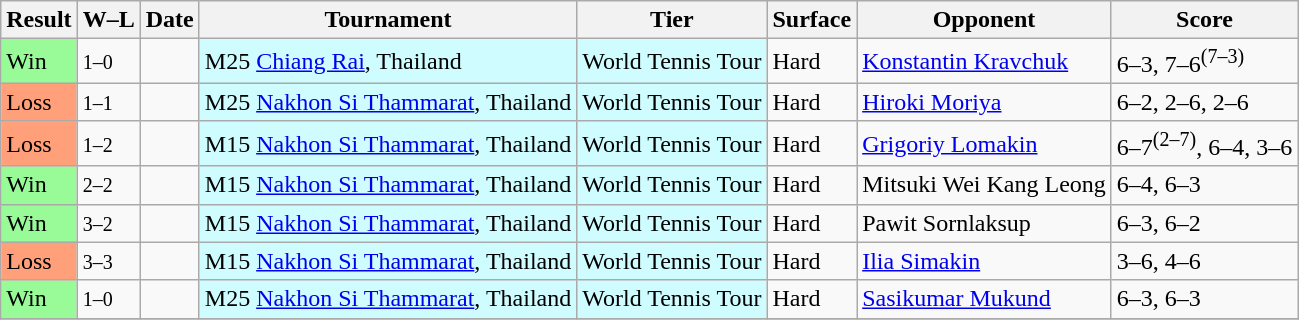<table class="sortable wikitable">
<tr>
<th>Result</th>
<th class="unsortable">W–L</th>
<th>Date</th>
<th>Tournament</th>
<th>Tier</th>
<th>Surface</th>
<th>Opponent</th>
<th class="unsortable">Score</th>
</tr>
<tr>
<td bgcolor=98FB98>Win</td>
<td><small>1–0</small></td>
<td></td>
<td style="background:#cffcff;">M25 <a href='#'>Chiang Rai</a>, Thailand</td>
<td style="background:#cffcff;">World Tennis Tour</td>
<td>Hard</td>
<td> <a href='#'>Konstantin Kravchuk</a></td>
<td>6–3, 7–6<sup>(7–3)</sup></td>
</tr>
<tr>
<td bgcolor=FFA07A>Loss</td>
<td><small>1–1</small></td>
<td></td>
<td style="background:#cffcff;">M25 <a href='#'>Nakhon Si Thammarat</a>, Thailand</td>
<td style="background:#cffcff;">World Tennis Tour</td>
<td>Hard</td>
<td> <a href='#'>Hiroki Moriya</a></td>
<td>6–2, 2–6, 2–6</td>
</tr>
<tr>
<td bgcolor=FFA07A>Loss</td>
<td><small>1–2</small></td>
<td></td>
<td style="background:#cffcff;">M15 <a href='#'>Nakhon Si Thammarat</a>, Thailand</td>
<td style="background:#cffcff;">World Tennis Tour</td>
<td>Hard</td>
<td> <a href='#'>Grigoriy Lomakin</a></td>
<td>6–7<sup>(2–7)</sup>, 6–4, 3–6</td>
</tr>
<tr>
<td bgcolor=98FB98>Win</td>
<td><small>2–2</small></td>
<td></td>
<td style="background:#cffcff;">M15 <a href='#'>Nakhon Si Thammarat</a>, Thailand</td>
<td style="background:#cffcff;">World Tennis Tour</td>
<td>Hard</td>
<td> Mitsuki Wei Kang Leong</td>
<td>6–4, 6–3</td>
</tr>
<tr>
<td bgcolor=98FB98>Win</td>
<td><small>3–2</small></td>
<td></td>
<td style="background:#cffcff;">M15 <a href='#'>Nakhon Si Thammarat</a>, Thailand</td>
<td style="background:#cffcff;">World Tennis Tour</td>
<td>Hard</td>
<td> Pawit Sornlaksup</td>
<td>6–3, 6–2</td>
</tr>
<tr>
<td bgcolor=FFA07A>Loss</td>
<td><small>3–3</small></td>
<td></td>
<td style="background:#cffcff;">M15 <a href='#'>Nakhon Si Thammarat</a>, Thailand</td>
<td style="background:#cffcff;">World Tennis Tour</td>
<td>Hard</td>
<td> <a href='#'>Ilia Simakin</a></td>
<td>3–6, 4–6</td>
</tr>
<tr>
<td bgcolor=98FB98>Win</td>
<td><small>1–0</small></td>
<td></td>
<td style="background:#cffcff;">M25 <a href='#'>Nakhon Si Thammarat</a>, Thailand</td>
<td style="background:#cffcff;">World Tennis Tour</td>
<td>Hard</td>
<td> <a href='#'>Sasikumar Mukund</a></td>
<td>6–3, 6–3</td>
</tr>
<tr>
</tr>
</table>
